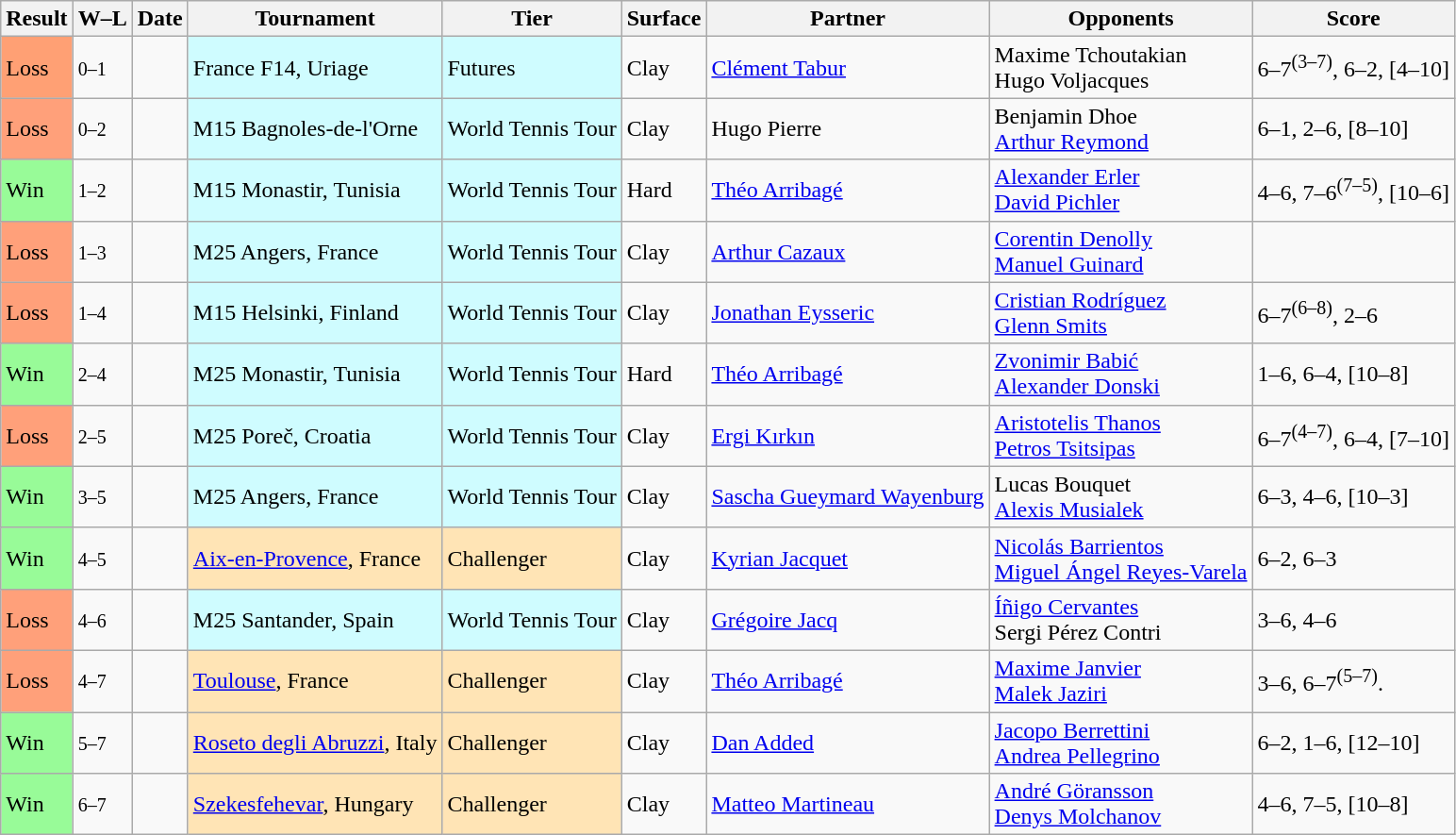<table class="sortable wikitable">
<tr>
<th>Result</th>
<th class=unsortable>W–L</th>
<th>Date</th>
<th>Tournament</th>
<th>Tier</th>
<th>Surface</th>
<th>Partner</th>
<th>Opponents</th>
<th class=unsortable>Score</th>
</tr>
<tr>
<td bgcolor=FFA074>Loss</td>
<td><small>0–1</small></td>
<td></td>
<td style=background:#cffcff>France F14, Uriage</td>
<td style=background:#cffcff>Futures</td>
<td>Clay</td>
<td> <a href='#'>Clément Tabur</a></td>
<td> Maxime Tchoutakian <br> Hugo Voljacques</td>
<td>6–7<sup>(3–7)</sup>, 6–2, [4–10]</td>
</tr>
<tr>
<td bgcolor=FFA07A>Loss</td>
<td><small>0–2</small></td>
<td></td>
<td style=background:#cffcff>M15 Bagnoles-de-l'Orne</td>
<td style=background:#cffcff>World Tennis Tour</td>
<td>Clay</td>
<td> Hugo Pierre</td>
<td> Benjamin Dhoe <br> <a href='#'>Arthur Reymond</a></td>
<td>6–1, 2–6, [8–10]</td>
</tr>
<tr>
<td bgcolor=98FB98>Win</td>
<td><small>1–2</small></td>
<td></td>
<td style=background:#cffcff>M15 Monastir, Tunisia</td>
<td style=background:#cffcff>World Tennis Tour</td>
<td>Hard</td>
<td> <a href='#'>Théo Arribagé</a></td>
<td> <a href='#'>Alexander Erler</a> <br> <a href='#'>David Pichler</a></td>
<td>4–6, 7–6<sup>(7–5)</sup>, [10–6]</td>
</tr>
<tr>
<td bgcolor=FFA07A>Loss</td>
<td><small>1–3</small></td>
<td></td>
<td style=background:#cffcff>M25 Angers, France</td>
<td style=background:#cffcff>World Tennis Tour</td>
<td>Clay</td>
<td> <a href='#'>Arthur Cazaux</a></td>
<td> <a href='#'>Corentin Denolly</a> <br> <a href='#'>Manuel Guinard</a></td>
<td></td>
</tr>
<tr>
<td bgcolor=FFA07A>Loss</td>
<td><small>1–4</small></td>
<td></td>
<td style=background:#cffcff>M15 Helsinki, Finland</td>
<td style=background:#cffcff>World Tennis Tour</td>
<td>Clay</td>
<td> <a href='#'>Jonathan Eysseric</a></td>
<td> <a href='#'>Cristian Rodríguez</a> <br> <a href='#'>Glenn Smits</a></td>
<td>6–7<sup>(6–8)</sup>, 2–6</td>
</tr>
<tr>
<td bgcolor=98FB98>Win</td>
<td><small>2–4</small></td>
<td></td>
<td style=background:#cffcff>M25 Monastir, Tunisia</td>
<td style=background:#cffcff>World Tennis Tour</td>
<td>Hard</td>
<td> <a href='#'>Théo Arribagé</a></td>
<td> <a href='#'>Zvonimir Babić</a> <br> <a href='#'>Alexander Donski</a></td>
<td>1–6, 6–4, [10–8]</td>
</tr>
<tr>
<td bgcolor=FFA07A>Loss</td>
<td><small>2–5</small></td>
<td></td>
<td style=background:#cffcff>M25 Poreč, Croatia</td>
<td style=background:#cffcff>World Tennis Tour</td>
<td>Clay</td>
<td> <a href='#'>Ergi Kırkın</a></td>
<td> <a href='#'>Aristotelis Thanos</a> <br> <a href='#'>Petros Tsitsipas</a></td>
<td>6–7<sup>(4–7)</sup>, 6–4, [7–10]</td>
</tr>
<tr>
<td bgcolor=98FB98>Win</td>
<td><small>3–5</small></td>
<td></td>
<td style=background:#cffcff>M25 Angers, France</td>
<td style=background:#cffcff>World Tennis Tour</td>
<td>Clay</td>
<td> <a href='#'>Sascha Gueymard Wayenburg</a></td>
<td> Lucas Bouquet <br> <a href='#'>Alexis Musialek</a></td>
<td>6–3, 4–6, [10–3]</td>
</tr>
<tr>
<td bgcolor=98fb98>Win</td>
<td><small>4–5</small></td>
<td><a href='#'></a></td>
<td style="background:moccasin;"><a href='#'>Aix-en-Provence</a>, France</td>
<td style="background:moccasin;">Challenger</td>
<td>Clay</td>
<td> <a href='#'>Kyrian Jacquet</a></td>
<td> <a href='#'>Nicolás Barrientos</a><br> <a href='#'>Miguel Ángel Reyes-Varela</a></td>
<td>6–2, 6–3</td>
</tr>
<tr>
<td bgcolor=FFA07A>Loss</td>
<td><small>4–6</small></td>
<td></td>
<td style=background:#cffcff>M25 Santander, Spain</td>
<td style=background:#cffcff>World Tennis Tour</td>
<td>Clay</td>
<td> <a href='#'>Grégoire Jacq</a></td>
<td> <a href='#'>Íñigo Cervantes</a> <br> Sergi Pérez Contri</td>
<td>3–6, 4–6</td>
</tr>
<tr>
<td bgcolor=FFA07A>Loss</td>
<td><small>4–7</small></td>
<td><a href='#'></a></td>
<td style="background:moccasin;"><a href='#'>Toulouse</a>, France</td>
<td style="background:moccasin;">Challenger</td>
<td>Clay</td>
<td> <a href='#'>Théo Arribagé</a></td>
<td> <a href='#'>Maxime Janvier</a><br> <a href='#'>Malek Jaziri</a></td>
<td>3–6, 6–7<sup>(5–7)</sup>.</td>
</tr>
<tr>
<td style="background:#98fb98;">Win</td>
<td><small>5–7</small></td>
<td><a href='#'></a></td>
<td style="background:moccasin;"><a href='#'>Roseto degli Abruzzi</a>, Italy</td>
<td style="background:moccasin;">Challenger</td>
<td>Clay</td>
<td> <a href='#'>Dan Added</a></td>
<td> <a href='#'>Jacopo Berrettini</a><br> <a href='#'>Andrea Pellegrino</a></td>
<td>6–2, 1–6, [12–10]</td>
</tr>
<tr>
<td style="background:#98fb98;">Win</td>
<td><small>6–7</small></td>
<td><a href='#'></a></td>
<td style="background:moccasin;"><a href='#'>Szekesfehevar</a>, Hungary</td>
<td style="background:moccasin;">Challenger</td>
<td>Clay</td>
<td> <a href='#'>Matteo Martineau</a></td>
<td> <a href='#'>André Göransson</a><br> <a href='#'>Denys Molchanov</a></td>
<td>4–6, 7–5, [10–8]</td>
</tr>
</table>
